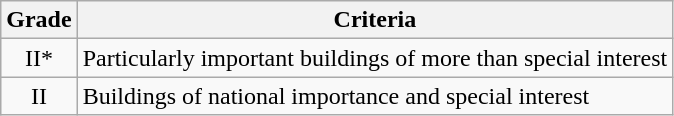<table class="wikitable">
<tr>
<th>Grade</th>
<th>Criteria</th>
</tr>
<tr>
<td align="center" >II*</td>
<td>Particularly important buildings of more than special interest</td>
</tr>
<tr>
<td align="center" >II</td>
<td>Buildings of national importance and special interest</td>
</tr>
</table>
